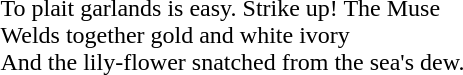<table style="border: 0px; margin-left:100px; white-space:nowrap;">
<tr>
<th scope="col" width="400px"></th>
<th scope="col" width="400px"></th>
</tr>
<tr border="0">
</tr>
<tr Valign=top>
<td><br></td>
<td><br>To plait garlands is easy. Strike up! The Muse<br>
Welds together gold and white ivory<br>
And the lily-flower snatched from the sea's dew.</td>
</tr>
</table>
